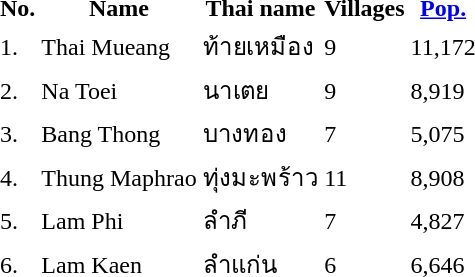<table>
<tr valign=top>
<td><br><table>
<tr>
<th>No.</th>
<th>Name</th>
<th>Thai name</th>
<th>Villages</th>
<th><a href='#'>Pop.</a></th>
<td>    </td>
</tr>
<tr>
<td>1.</td>
<td>Thai Mueang</td>
<td>ท้ายเหมือง</td>
<td>9</td>
<td>11,172</td>
<td></td>
</tr>
<tr>
<td>2.</td>
<td>Na Toei</td>
<td>นาเตย</td>
<td>9</td>
<td>8,919</td>
<td></td>
</tr>
<tr>
<td>3.</td>
<td>Bang Thong</td>
<td>บางทอง</td>
<td>7</td>
<td>5,075</td>
<td></td>
</tr>
<tr>
<td>4.</td>
<td>Thung Maphrao</td>
<td>ทุ่งมะพร้าว</td>
<td>11</td>
<td>8,908</td>
<td></td>
</tr>
<tr>
<td>5.</td>
<td>Lam Phi</td>
<td>ลำภี</td>
<td>7</td>
<td>4,827</td>
<td></td>
</tr>
<tr>
<td>6.</td>
<td>Lam Kaen</td>
<td>ลำแก่น</td>
<td>6</td>
<td>6,646</td>
<td></td>
</tr>
</table>
</td>
<td> </td>
</tr>
</table>
